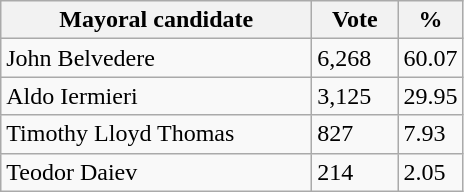<table class="wikitable">
<tr>
<th bgcolor="#DDDDFF" width="200px">Mayoral candidate</th>
<th bgcolor="#DDDDFF" width="50px">Vote</th>
<th bgcolor="#DDDDFF" width="30px">%</th>
</tr>
<tr>
<td>John Belvedere</td>
<td>6,268</td>
<td>60.07</td>
</tr>
<tr>
<td>Aldo Iermieri</td>
<td>3,125</td>
<td>29.95</td>
</tr>
<tr>
<td>Timothy Lloyd Thomas</td>
<td>827</td>
<td>7.93</td>
</tr>
<tr>
<td>Teodor Daiev</td>
<td>214</td>
<td>2.05</td>
</tr>
</table>
